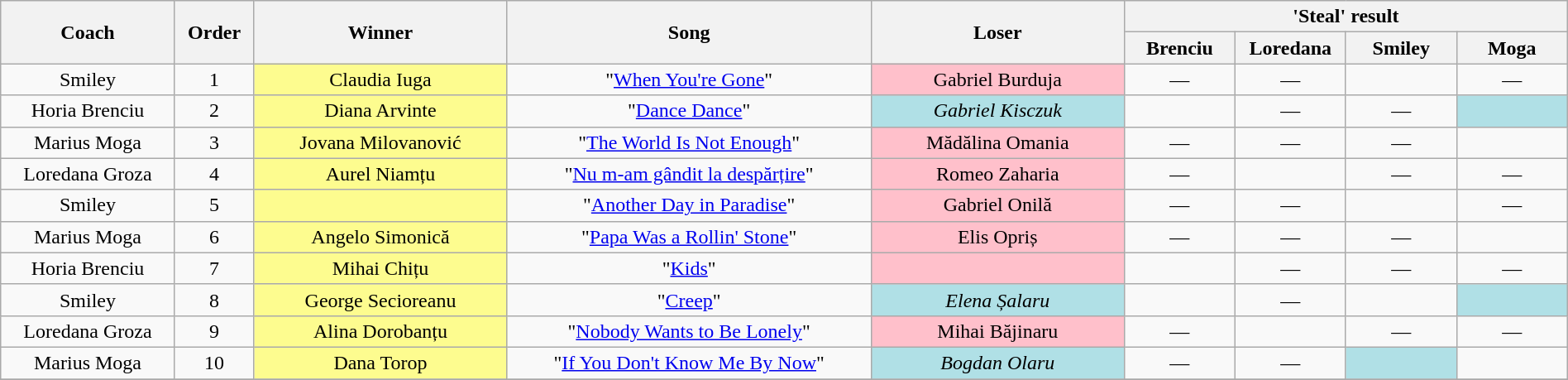<table class="wikitable" style="text-align: center; width:100%;">
<tr>
<th rowspan="2" style="width:11%;">Coach</th>
<th rowspan="2" style="width:05%;">Order</th>
<th rowspan="2" style="width:16%;">Winner</th>
<th rowspan="2" style="width:23%;">Song</th>
<th rowspan="2" style="width:16%;">Loser</th>
<th colspan="4" style="width:28%;">'Steal' result</th>
</tr>
<tr>
<th style="width:07%;">Brenciu</th>
<th style="width:07%;">Loredana</th>
<th style="width:07%;">Smiley</th>
<th style="width:07%;">Moga</th>
</tr>
<tr>
<td>Smiley</td>
<td>1</td>
<td style="background:#FDFC8F;">Claudia Iuga</td>
<td>"<a href='#'>When You're Gone</a>"</td>
<td style="background:pink;">Gabriel Burduja</td>
<td>—</td>
<td>—</td>
<td></td>
<td>—</td>
</tr>
<tr>
<td>Horia Brenciu</td>
<td>2</td>
<td style="background:#FDFC8F;">Diana Arvinte</td>
<td>"<a href='#'>Dance Dance</a>"</td>
<td style="background:#B0E0E6;font-style:italic">Gabriel Kisczuk</td>
<td></td>
<td>—</td>
<td>—</td>
<td style="background:#B0E0E6;"><strong></strong></td>
</tr>
<tr>
<td>Marius Moga</td>
<td>3</td>
<td style="background:#FDFC8F;">Jovana Milovanović</td>
<td>"<a href='#'>The World Is Not Enough</a>"</td>
<td style="background:pink;">Mădălina Omania</td>
<td>—</td>
<td>—</td>
<td>—</td>
<td></td>
</tr>
<tr>
<td>Loredana Groza</td>
<td>4</td>
<td style="background:#FDFC8F;">Aurel Niamțu</td>
<td>"<a href='#'>Nu m-am gândit la despărțire</a>"</td>
<td style="background:pink;">Romeo Zaharia</td>
<td>—</td>
<td></td>
<td>—</td>
<td>—</td>
</tr>
<tr>
<td>Smiley</td>
<td>5</td>
<td style="background:#FDFC8F;"></td>
<td>"<a href='#'>Another Day in Paradise</a>"</td>
<td style="background:pink;">Gabriel Onilă</td>
<td>—</td>
<td>—</td>
<td></td>
<td>—</td>
</tr>
<tr>
<td>Marius Moga</td>
<td>6</td>
<td style="background:#FDFC8F;">Angelo Simonică</td>
<td>"<a href='#'>Papa Was a Rollin' Stone</a>"</td>
<td style="background:pink;">Elis Opriș</td>
<td>—</td>
<td>—</td>
<td>—</td>
<td></td>
</tr>
<tr>
<td>Horia Brenciu</td>
<td>7</td>
<td style="background:#FDFC8F;">Mihai Chițu</td>
<td>"<a href='#'>Kids</a>"</td>
<td style="background:pink;"></td>
<td></td>
<td>—</td>
<td>—</td>
<td>—</td>
</tr>
<tr>
<td>Smiley</td>
<td>8</td>
<td style="background:#FDFC8F;">George Secioreanu</td>
<td>"<a href='#'>Creep</a>"</td>
<td style="background:#B0E0E6;font-style:italic">Elena Șalaru</td>
<td><strong></strong></td>
<td>—</td>
<td></td>
<td style="background:#B0E0E6;"><strong></strong></td>
</tr>
<tr>
<td>Loredana Groza</td>
<td>9</td>
<td style="background:#FDFC8F;">Alina Dorobanțu</td>
<td>"<a href='#'>Nobody Wants to Be Lonely</a>"</td>
<td style="background:pink;">Mihai Băjinaru</td>
<td>—</td>
<td></td>
<td>—</td>
<td>—</td>
</tr>
<tr>
<td>Marius Moga</td>
<td>10</td>
<td style="background:#FDFC8F;">Dana Torop</td>
<td>"<a href='#'>If You Don't Know Me By Now</a>"</td>
<td style="background:#B0E0E6;font-style:italic">Bogdan Olaru</td>
<td>—</td>
<td>—</td>
<td style="background:#B0E0E6;"><strong></strong></td>
<td></td>
</tr>
<tr>
</tr>
</table>
